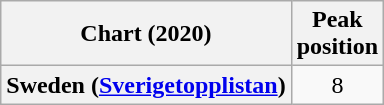<table class="wikitable plainrowheaders" style="text-align:center">
<tr>
<th scope="col">Chart (2020)</th>
<th scope="col">Peak<br>position</th>
</tr>
<tr>
<th scope="row">Sweden (<a href='#'>Sverigetopplistan</a>)</th>
<td>8</td>
</tr>
</table>
